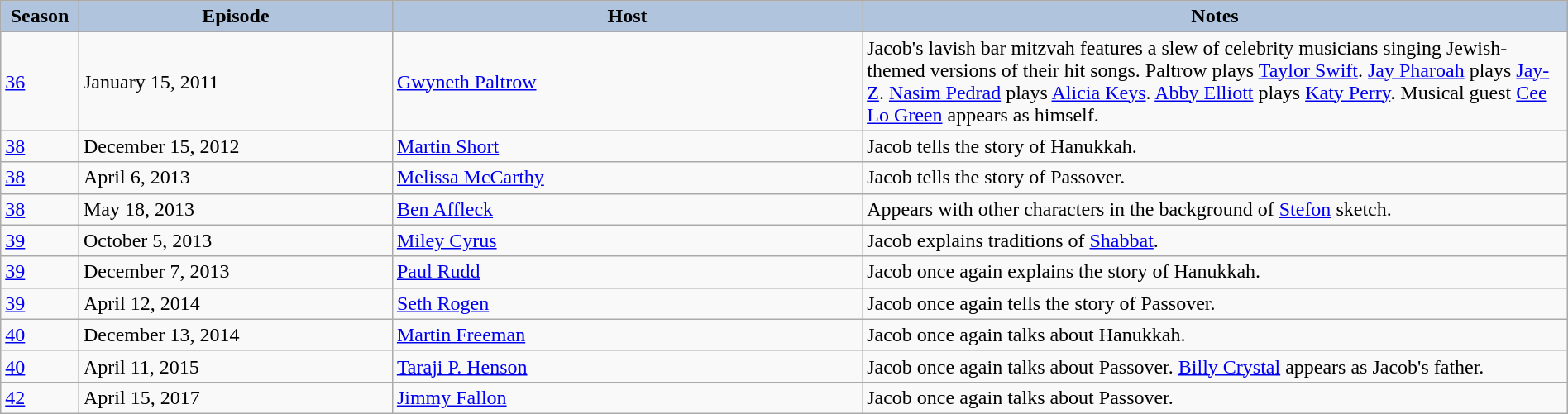<table class="wikitable" style="width:100%;">
<tr>
<th style="background:#B0C4DE;" width="5%">Season</th>
<th style="background:#B0C4DE;" width="20%">Episode</th>
<th style="background:#B0C4DE;" width="30%">Host</th>
<th style="background:#B0C4DE;" width="45%">Notes</th>
</tr>
<tr>
<td><a href='#'>36</a></td>
<td>January 15, 2011</td>
<td><a href='#'>Gwyneth Paltrow</a></td>
<td>Jacob's lavish bar mitzvah features a slew of celebrity musicians singing Jewish-themed versions of their hit songs. Paltrow plays <a href='#'>Taylor Swift</a>. <a href='#'>Jay Pharoah</a> plays <a href='#'>Jay-Z</a>. <a href='#'>Nasim Pedrad</a> plays <a href='#'>Alicia Keys</a>. <a href='#'>Abby Elliott</a> plays <a href='#'>Katy Perry</a>. Musical guest <a href='#'>Cee Lo Green</a> appears as himself.</td>
</tr>
<tr>
<td><a href='#'>38</a></td>
<td>December 15, 2012</td>
<td><a href='#'>Martin Short</a></td>
<td>Jacob tells the story of Hanukkah.</td>
</tr>
<tr>
<td><a href='#'>38</a></td>
<td>April 6, 2013</td>
<td><a href='#'>Melissa McCarthy</a></td>
<td>Jacob tells the story of Passover.</td>
</tr>
<tr>
<td><a href='#'>38</a></td>
<td>May 18, 2013</td>
<td><a href='#'>Ben Affleck</a></td>
<td>Appears with other characters in the background of <a href='#'>Stefon</a> sketch.</td>
</tr>
<tr>
<td><a href='#'>39</a></td>
<td>October 5, 2013</td>
<td><a href='#'>Miley Cyrus</a></td>
<td>Jacob explains traditions of <a href='#'>Shabbat</a>.</td>
</tr>
<tr>
<td><a href='#'>39</a></td>
<td>December 7, 2013</td>
<td><a href='#'>Paul Rudd</a></td>
<td>Jacob once again explains the story of Hanukkah.</td>
</tr>
<tr>
<td><a href='#'>39</a></td>
<td>April 12, 2014</td>
<td><a href='#'>Seth Rogen</a></td>
<td>Jacob once again tells the story of Passover.</td>
</tr>
<tr>
<td><a href='#'>40</a></td>
<td>December 13, 2014</td>
<td><a href='#'>Martin Freeman</a></td>
<td>Jacob once again talks about Hanukkah.</td>
</tr>
<tr>
<td><a href='#'>40</a></td>
<td>April 11, 2015</td>
<td><a href='#'>Taraji P. Henson</a></td>
<td>Jacob once again talks about Passover. <a href='#'>Billy Crystal</a> appears as Jacob's father.</td>
</tr>
<tr>
<td><a href='#'>42</a></td>
<td>April 15, 2017</td>
<td><a href='#'>Jimmy Fallon</a></td>
<td>Jacob once again talks about Passover.</td>
</tr>
</table>
